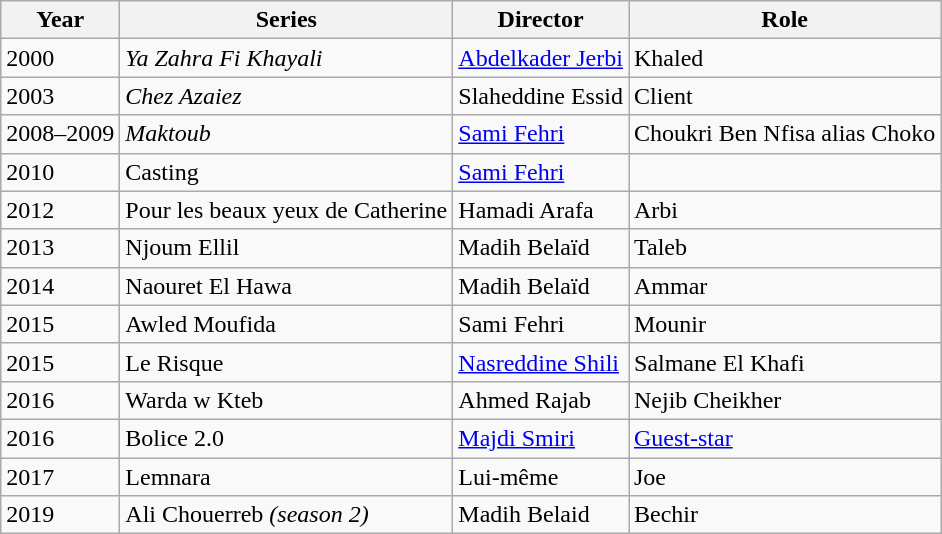<table class="wikitable sortable mw-collapsible">
<tr>
<th>Year</th>
<th>Series</th>
<th>Director</th>
<th>Role</th>
</tr>
<tr>
<td>2000</td>
<td><em>Ya Zahra Fi Khayali</em></td>
<td><a href='#'>Abdelkader Jerbi</a></td>
<td>Khaled</td>
</tr>
<tr>
<td>2003</td>
<td><em>Chez Azaiez</em></td>
<td>Slaheddine Essid</td>
<td>Client</td>
</tr>
<tr>
<td>2008–2009</td>
<td><em>Maktoub</em></td>
<td><a href='#'>Sami Fehri</a></td>
<td>Choukri Ben Nfisa alias Choko</td>
</tr>
<tr>
<td>2010</td>
<td>Casting<em></td>
<td><a href='#'>Sami Fehri</a></td>
<td></td>
</tr>
<tr>
<td>2012</td>
<td></em>Pour les beaux yeux de Catherine<em></td>
<td>Hamadi Arafa</td>
<td>Arbi</td>
</tr>
<tr>
<td>2013</td>
<td></em>Njoum Ellil<em></td>
<td>Madih Belaïd</td>
<td>Taleb</td>
</tr>
<tr>
<td>2014</td>
<td></em>Naouret El Hawa<em></td>
<td>Madih Belaïd</td>
<td>Ammar</td>
</tr>
<tr>
<td>2015</td>
<td></em>Awled Moufida<em></td>
<td>Sami Fehri</td>
<td>Mounir</td>
</tr>
<tr>
<td>2015</td>
<td></em>Le Risque<em></td>
<td><a href='#'>Nasreddine Shili</a></td>
<td>Salmane El Khafi</td>
</tr>
<tr>
<td>2016</td>
<td></em>Warda w Kteb<em></td>
<td>Ahmed Rajab</td>
<td>Nejib Cheikher</td>
</tr>
<tr>
<td>2016</td>
<td></em>Bolice 2.0<em></td>
<td><a href='#'>Majdi Smiri</a></td>
<td><a href='#'>Guest-star</a></td>
</tr>
<tr>
<td>2017</td>
<td></em>Lemnara<em></td>
<td>Lui-même</td>
<td>Joe</td>
</tr>
<tr>
<td>2019</td>
<td></em>Ali Chouerreb<em> (season 2)</td>
<td>Madih Belaid</td>
<td>Bechir</td>
</tr>
</table>
